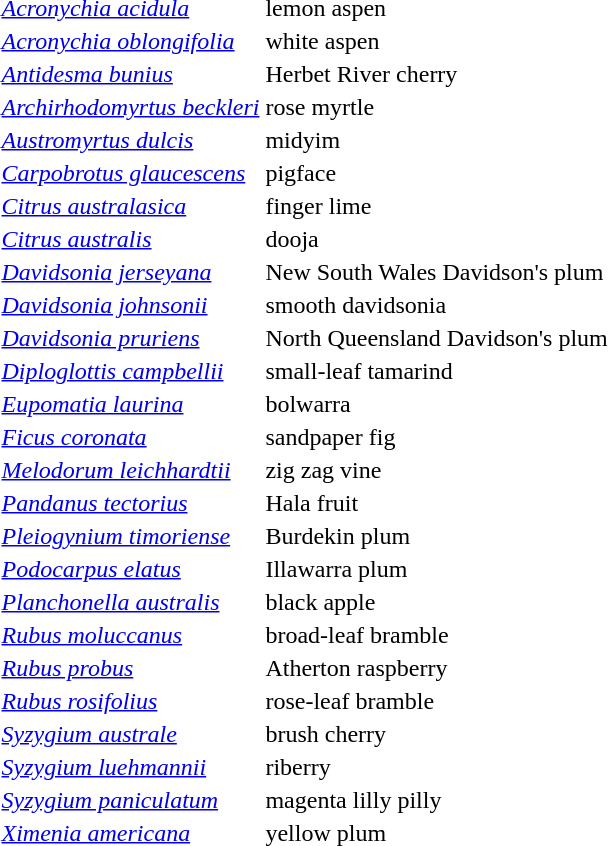<table>
<tr>
<td><em><a href='#'>Acronychia acidula</a></em></td>
<td>lemon aspen</td>
</tr>
<tr>
<td><em><a href='#'>Acronychia oblongifolia</a></em></td>
<td>white aspen</td>
</tr>
<tr>
<td><em><a href='#'>Antidesma bunius</a></em></td>
<td>Herbet River cherry</td>
</tr>
<tr>
<td><em><a href='#'>Archirhodomyrtus beckleri</a></em></td>
<td>rose myrtle</td>
</tr>
<tr>
<td><em><a href='#'>Austromyrtus dulcis</a></em></td>
<td>midyim</td>
</tr>
<tr>
<td><em><a href='#'>Carpobrotus glaucescens</a></em></td>
<td>pigface</td>
</tr>
<tr>
<td><em><a href='#'>Citrus australasica</a></em></td>
<td>finger lime</td>
</tr>
<tr>
<td><em><a href='#'>Citrus australis</a></em></td>
<td>dooja</td>
</tr>
<tr>
<td><em><a href='#'>Davidsonia jerseyana</a></em></td>
<td>New South Wales Davidson's plum</td>
</tr>
<tr>
<td><em><a href='#'>Davidsonia johnsonii</a></em></td>
<td>smooth davidsonia</td>
</tr>
<tr>
<td><em><a href='#'>Davidsonia pruriens</a></em></td>
<td>North Queensland Davidson's plum</td>
</tr>
<tr>
<td><em><a href='#'>Diploglottis campbellii</a></em></td>
<td>small-leaf tamarind</td>
</tr>
<tr>
<td><em><a href='#'>Eupomatia laurina</a></em></td>
<td>bolwarra</td>
</tr>
<tr>
<td><em><a href='#'>Ficus coronata</a></em></td>
<td>sandpaper fig</td>
</tr>
<tr>
<td><em><a href='#'>Melodorum leichhardtii</a></em></td>
<td>zig zag vine</td>
</tr>
<tr>
<td><em><a href='#'>Pandanus tectorius</a></em></td>
<td>Hala fruit</td>
</tr>
<tr>
<td><em><a href='#'>Pleiogynium timoriense</a></em></td>
<td>Burdekin plum</td>
</tr>
<tr>
<td><em><a href='#'>Podocarpus elatus</a></em></td>
<td>Illawarra plum</td>
</tr>
<tr>
<td><em><a href='#'>Planchonella australis</a></em></td>
<td>black apple</td>
</tr>
<tr>
<td><em><a href='#'>Rubus moluccanus</a></em></td>
<td>broad-leaf bramble</td>
</tr>
<tr>
<td><em><a href='#'>Rubus probus</a></em></td>
<td>Atherton raspberry</td>
</tr>
<tr>
<td><em><a href='#'>Rubus rosifolius</a></em></td>
<td>rose-leaf bramble</td>
</tr>
<tr>
<td><em><a href='#'>Syzygium australe</a></em></td>
<td>brush cherry</td>
</tr>
<tr>
<td><em><a href='#'>Syzygium luehmannii</a></em></td>
<td>riberry</td>
</tr>
<tr>
<td><em><a href='#'>Syzygium paniculatum</a></em></td>
<td>magenta lilly pilly</td>
</tr>
<tr>
<td><em><a href='#'>Ximenia americana</a></em></td>
<td>yellow plum</td>
</tr>
<tr>
</tr>
</table>
